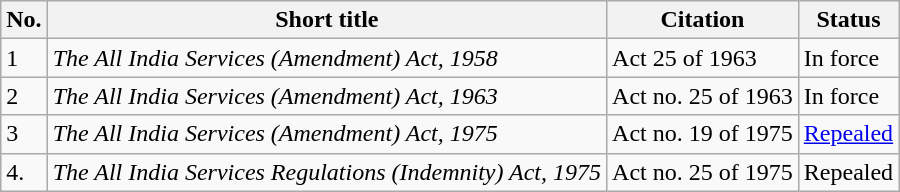<table class="wikitable sortable mw-collapsible">
<tr>
<th>No.</th>
<th>Short title</th>
<th>Citation</th>
<th>Status</th>
</tr>
<tr>
<td>1</td>
<td><em>The All India Services (Amendment) Act, 1958</em></td>
<td>Act  25 of 1963</td>
<td>In force</td>
</tr>
<tr>
<td>2</td>
<td><em>The All India Services (Amendment) Act, 1963</em></td>
<td>Act no. 25 of 1963</td>
<td>In force</td>
</tr>
<tr>
<td>3</td>
<td><em>The All India Services (Amendment) Act, 1975</em></td>
<td>Act no. 19 of 1975</td>
<td><a href='#'>Repealed</a></td>
</tr>
<tr>
<td>4.</td>
<td><em>The All India Services Regulations (Indemnity) Act, 1975</em></td>
<td>Act no. 25 of 1975</td>
<td>Repealed</td>
</tr>
</table>
